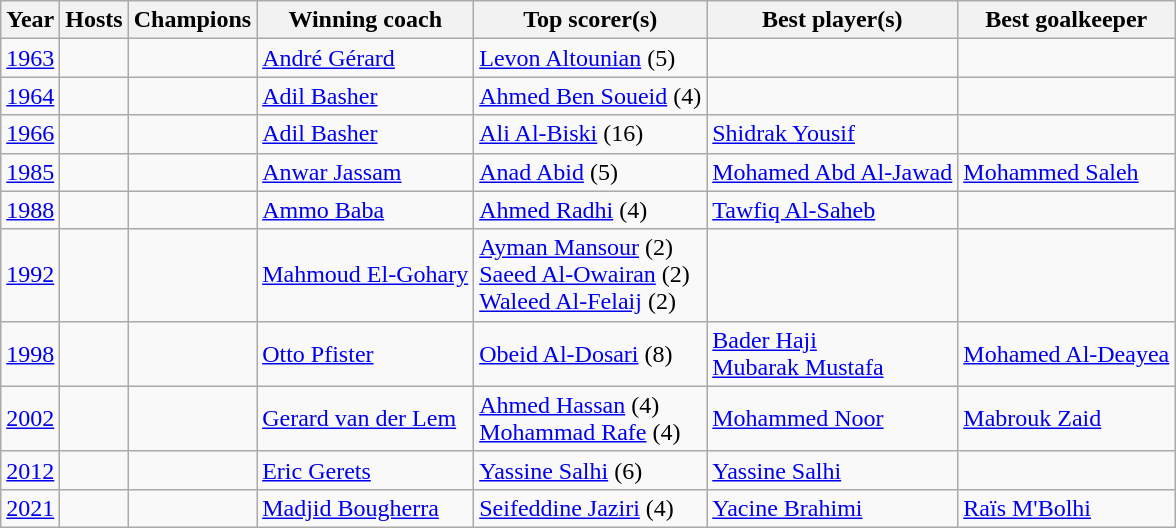<table class=wikitable>
<tr>
<th>Year</th>
<th>Hosts</th>
<th>Champions</th>
<th>Winning coach</th>
<th>Top scorer(s)</th>
<th>Best player(s)</th>
<th>Best goalkeeper</th>
</tr>
<tr>
<td><a href='#'>1963</a></td>
<td></td>
<td></td>
<td> <a href='#'>André Gérard</a></td>
<td> <a href='#'>Levon Altounian</a> (5)</td>
<td></td>
<td></td>
</tr>
<tr>
<td><a href='#'>1964</a></td>
<td></td>
<td></td>
<td> <a href='#'>Adil Basher</a></td>
<td> <a href='#'>Ahmed Ben Soueid</a> (4)</td>
<td></td>
<td></td>
</tr>
<tr>
<td><a href='#'>1966</a></td>
<td></td>
<td></td>
<td> <a href='#'>Adil Basher</a></td>
<td> <a href='#'>Ali Al-Biski</a> (16)</td>
<td> <a href='#'>Shidrak Yousif</a></td>
<td></td>
</tr>
<tr>
<td><a href='#'>1985</a></td>
<td></td>
<td></td>
<td> <a href='#'>Anwar Jassam</a></td>
<td> <a href='#'>Anad Abid</a> (5)</td>
<td> <a href='#'>Mohamed Abd Al-Jawad</a></td>
<td> <a href='#'>Mohammed Saleh</a></td>
</tr>
<tr>
<td><a href='#'>1988</a></td>
<td></td>
<td></td>
<td> <a href='#'>Ammo Baba</a></td>
<td> <a href='#'>Ahmed Radhi</a> (4)</td>
<td> <a href='#'>Tawfiq Al-Saheb</a></td>
<td></td>
</tr>
<tr>
<td><a href='#'>1992</a></td>
<td></td>
<td></td>
<td> <a href='#'>Mahmoud El-Gohary</a></td>
<td> <a href='#'>Ayman Mansour</a> (2)<br> <a href='#'>Saeed Al-Owairan</a> (2)<br> <a href='#'>Waleed Al-Felaij</a> (2)</td>
<td></td>
<td></td>
</tr>
<tr>
<td><a href='#'>1998</a></td>
<td></td>
<td></td>
<td> <a href='#'>Otto Pfister</a></td>
<td> <a href='#'>Obeid Al-Dosari</a> (8)</td>
<td> <a href='#'>Bader Haji</a><br> <a href='#'>Mubarak Mustafa</a></td>
<td> <a href='#'>Mohamed Al-Deayea</a></td>
</tr>
<tr>
<td><a href='#'>2002</a></td>
<td></td>
<td></td>
<td> <a href='#'>Gerard van der Lem</a></td>
<td> <a href='#'>Ahmed Hassan</a> (4)<br> <a href='#'>Mohammad Rafe</a> (4)</td>
<td> <a href='#'>Mohammed Noor</a></td>
<td> <a href='#'>Mabrouk Zaid</a></td>
</tr>
<tr>
<td><a href='#'>2012</a></td>
<td></td>
<td></td>
<td> <a href='#'>Eric Gerets</a></td>
<td> <a href='#'>Yassine Salhi</a> (6)</td>
<td> <a href='#'>Yassine Salhi</a></td>
<td></td>
</tr>
<tr>
<td><a href='#'>2021</a></td>
<td></td>
<td></td>
<td> <a href='#'>Madjid Bougherra</a></td>
<td> <a href='#'>Seifeddine Jaziri</a> (4)</td>
<td> <a href='#'>Yacine Brahimi</a></td>
<td> <a href='#'>Raïs M'Bolhi</a></td>
</tr>
</table>
